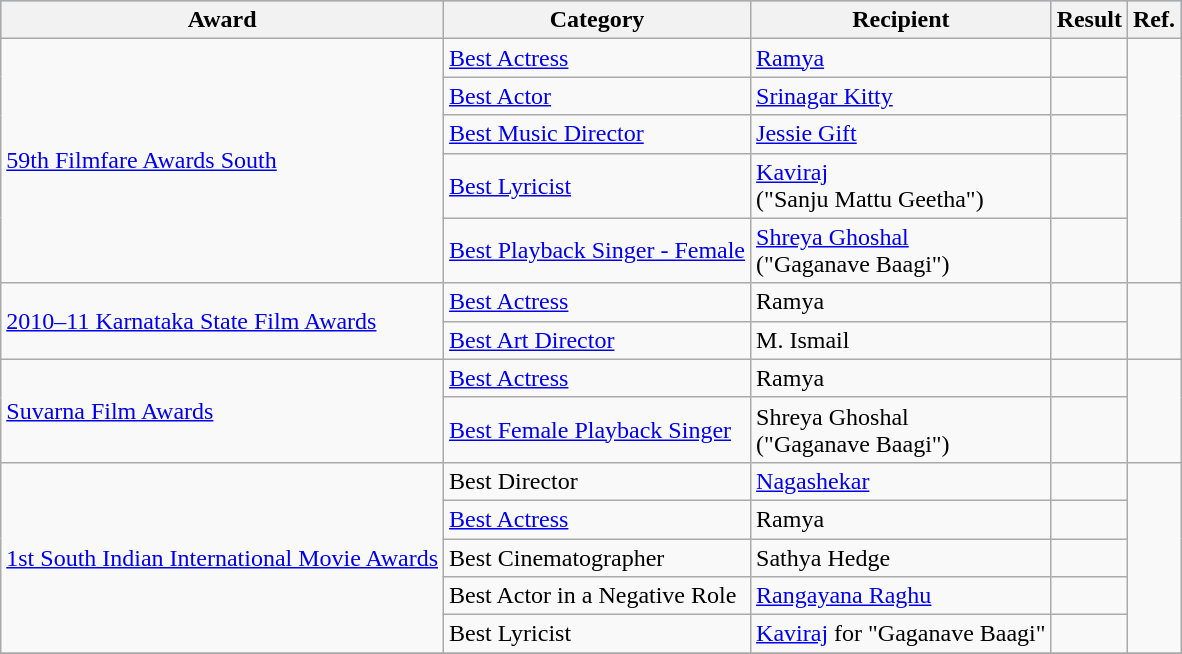<table class="wikitable">
<tr style="background:#B0C4DE;">
<th scope="col">Award</th>
<th scope="col">Category</th>
<th scope="col">Recipient</th>
<th scope="col">Result</th>
<th scope="col">Ref.</th>
</tr>
<tr>
<td rowspan=5><a href='#'>59th Filmfare Awards South</a></td>
<td><a href='#'>Best Actress</a></td>
<td><a href='#'>Ramya</a></td>
<td></td>
<td rowspan=5></td>
</tr>
<tr>
<td><a href='#'>Best Actor</a></td>
<td><a href='#'>Srinagar Kitty</a></td>
<td></td>
</tr>
<tr>
<td><a href='#'>Best Music Director</a></td>
<td><a href='#'>Jessie Gift</a></td>
<td></td>
</tr>
<tr>
<td><a href='#'>Best Lyricist</a></td>
<td><a href='#'>Kaviraj</a> <br> ("Sanju Mattu Geetha")</td>
<td></td>
</tr>
<tr>
<td><a href='#'>Best Playback Singer - Female</a></td>
<td><a href='#'>Shreya Ghoshal</a><br>("Gaganave Baagi")</td>
<td></td>
</tr>
<tr>
<td rowspan=2><a href='#'>2010–11 Karnataka State Film Awards</a></td>
<td><a href='#'>Best Actress</a></td>
<td>Ramya</td>
<td></td>
<td rowspan=2></td>
</tr>
<tr>
<td><a href='#'>Best Art Director</a></td>
<td>M. Ismail</td>
<td></td>
</tr>
<tr>
<td rowspan=2><a href='#'>Suvarna Film Awards</a></td>
<td><a href='#'>Best Actress</a></td>
<td>Ramya</td>
<td></td>
<td rowspan=2></td>
</tr>
<tr>
<td><a href='#'>Best Female Playback Singer</a></td>
<td>Shreya Ghoshal<br>("Gaganave Baagi")</td>
<td></td>
</tr>
<tr>
<td rowspan=5><a href='#'>1st South Indian International Movie Awards</a></td>
<td>Best Director</td>
<td><a href='#'>Nagashekar</a></td>
<td></td>
<td rowspan=5></td>
</tr>
<tr>
<td><a href='#'>Best Actress</a></td>
<td>Ramya</td>
<td></td>
</tr>
<tr>
<td>Best Cinematographer</td>
<td>Sathya Hedge</td>
<td></td>
</tr>
<tr>
<td>Best Actor in a Negative Role</td>
<td><a href='#'>Rangayana Raghu</a></td>
<td></td>
</tr>
<tr>
<td>Best Lyricist</td>
<td><a href='#'>Kaviraj</a> for "Gaganave Baagi"</td>
<td></td>
</tr>
<tr>
</tr>
</table>
